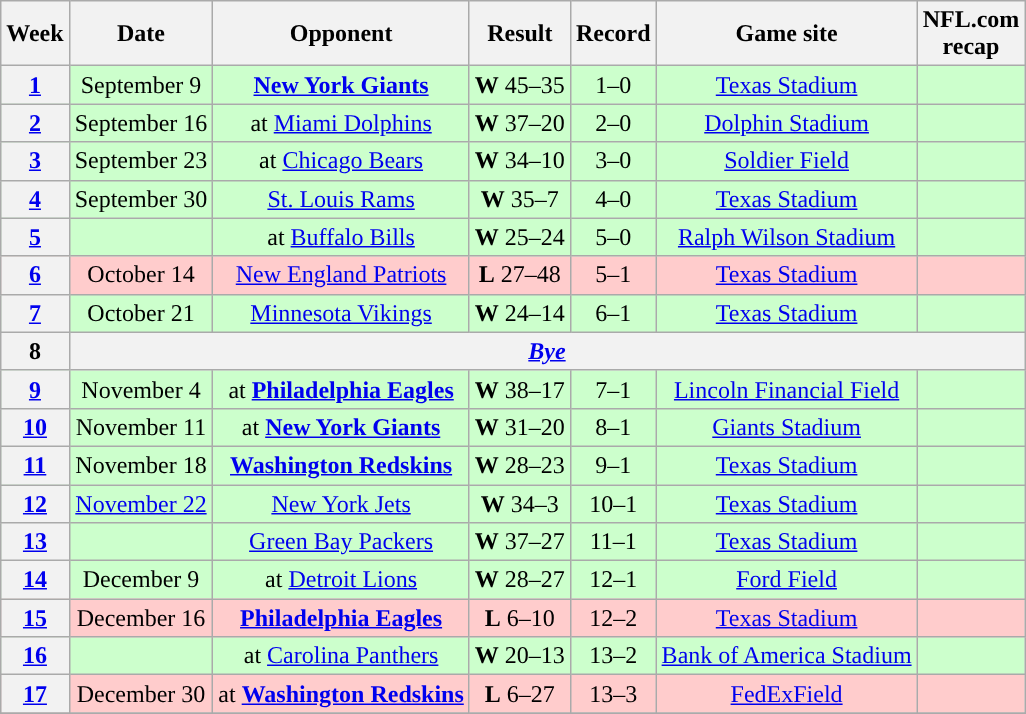<table class="wikitable" style="text-align:center">
<tr>
<th>Week</th>
<th>Date</th>
<th>Opponent</th>
<th>Result</th>
<th>Record</th>
<th>Game site</th>
<th>NFL.com<br>recap</th>
</tr>
<tr style="background: #cfc;">
<th><a href='#'>1</a></th>
<td>September 9</td>
<td><strong><a href='#'>New York Giants</a></strong></td>
<td><strong>W</strong> 45–35</td>
<td>1–0</td>
<td><a href='#'>Texas Stadium</a></td>
<td></td>
</tr>
<tr style="background: #cfc;">
<th><a href='#'>2</a></th>
<td>September 16</td>
<td>at <a href='#'>Miami Dolphins</a></td>
<td><strong>W</strong> 37–20</td>
<td>2–0</td>
<td><a href='#'>Dolphin Stadium</a></td>
<td></td>
</tr>
<tr style="background: #cfc;">
<th><a href='#'>3</a></th>
<td>September 23</td>
<td>at <a href='#'>Chicago Bears</a></td>
<td><strong>W</strong> 34–10</td>
<td>3–0</td>
<td><a href='#'>Soldier Field</a></td>
<td></td>
</tr>
<tr style="background: #cfc;">
<th><a href='#'>4</a></th>
<td>September 30</td>
<td><a href='#'>St. Louis Rams</a></td>
<td><strong>W</strong> 35–7</td>
<td>4–0</td>
<td><a href='#'>Texas Stadium</a></td>
<td></td>
</tr>
<tr style="background: #cfc;">
<th><a href='#'>5</a></th>
<td></td>
<td>at <a href='#'>Buffalo Bills</a></td>
<td><strong>W</strong> 25–24</td>
<td>5–0</td>
<td><a href='#'>Ralph Wilson Stadium</a></td>
<td></td>
</tr>
<tr style="background: #fcc">
<th><a href='#'>6</a></th>
<td>October 14</td>
<td><a href='#'>New England Patriots</a></td>
<td><strong>L</strong> 27–48</td>
<td>5–1</td>
<td><a href='#'>Texas Stadium</a></td>
<td></td>
</tr>
<tr style="background: #cfc;">
<th><a href='#'>7</a></th>
<td>October 21</td>
<td><a href='#'>Minnesota Vikings</a></td>
<td><strong>W</strong> 24–14</td>
<td>6–1</td>
<td><a href='#'>Texas Stadium</a></td>
<td></td>
</tr>
<tr>
<th>8</th>
<th colSpan=7 align="center"><em><a href='#'>Bye</a></em></th>
</tr>
<tr style="background: #cfc;">
<th><a href='#'>9</a></th>
<td>November 4</td>
<td>at <strong><a href='#'>Philadelphia Eagles</a></strong></td>
<td><strong>W</strong> 38–17</td>
<td>7–1</td>
<td><a href='#'>Lincoln Financial Field</a></td>
<td></td>
</tr>
<tr style="background: #cfc;">
<th><a href='#'>10</a></th>
<td>November 11</td>
<td>at <strong><a href='#'>New York Giants</a></strong></td>
<td><strong>W</strong> 31–20</td>
<td>8–1</td>
<td><a href='#'>Giants Stadium</a></td>
<td></td>
</tr>
<tr style="background: #cfc;">
<th><a href='#'>11</a></th>
<td>November 18</td>
<td><strong><a href='#'>Washington Redskins</a></strong></td>
<td><strong>W</strong> 28–23</td>
<td>9–1</td>
<td><a href='#'>Texas Stadium</a></td>
<td></td>
</tr>
<tr style="background: #cfc;">
<th><a href='#'>12</a></th>
<td><a href='#'>November 22</a></td>
<td><a href='#'>New York Jets</a></td>
<td><strong>W</strong> 34–3</td>
<td>10–1</td>
<td><a href='#'>Texas Stadium</a></td>
<td></td>
</tr>
<tr style="background: #cfc;">
<th><a href='#'>13</a></th>
<td></td>
<td><a href='#'>Green Bay Packers</a></td>
<td><strong>W</strong> 37–27</td>
<td>11–1</td>
<td><a href='#'>Texas Stadium</a></td>
<td></td>
</tr>
<tr style="background: #cfc;">
<th><a href='#'>14</a></th>
<td>December 9</td>
<td>at <a href='#'>Detroit Lions</a></td>
<td><strong>W</strong> 28–27</td>
<td>12–1</td>
<td><a href='#'>Ford Field</a></td>
<td></td>
</tr>
<tr style="background: #fcc;">
<th><a href='#'>15</a></th>
<td>December 16</td>
<td><strong><a href='#'>Philadelphia Eagles</a></strong></td>
<td><strong>L</strong> 6–10</td>
<td>12–2</td>
<td><a href='#'>Texas Stadium</a></td>
<td></td>
</tr>
<tr style="background: #cfc;">
<th><a href='#'>16</a></th>
<td></td>
<td>at <a href='#'>Carolina Panthers</a></td>
<td><strong>W</strong> 20–13</td>
<td>13–2</td>
<td><a href='#'>Bank of America Stadium</a></td>
<td></td>
</tr>
<tr style="background: #fcc;">
<th><a href='#'>17</a></th>
<td>December 30</td>
<td>at <strong><a href='#'>Washington Redskins</a></strong></td>
<td><strong>L</strong> 6–27</td>
<td>13–3</td>
<td><a href='#'>FedExField</a></td>
<td></td>
</tr>
<tr style="background: #fcc;">
</tr>
</table>
